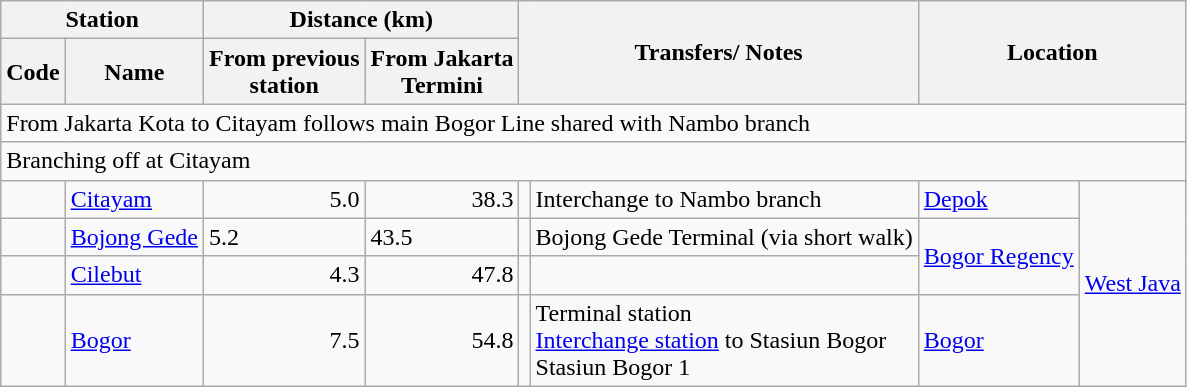<table class="wikitable">
<tr>
<th colspan="2"> Station</th>
<th colspan="2" style="width: 5em;">Distance (km)</th>
<th colspan="2" rowspan="2">Transfers/ Notes</th>
<th colspan="2" rowspan="2">Location</th>
</tr>
<tr>
<th>Code</th>
<th>Name</th>
<th>From previous<br>station</th>
<th>From Jakarta<br>Termini</th>
</tr>
<tr>
<td colspan="8">From Jakarta Kota to Citayam follows main  Bogor Line shared with Nambo branch</td>
</tr>
<tr>
<td colspan="8">Branching off  at Citayam</td>
</tr>
<tr>
<td></td>
<td><a href='#'>Citayam</a></td>
<td style="text-align: right;">5.0</td>
<td style="text-align: right;">38.3</td>
<td></td>
<td>Interchange to  Nambo branch</td>
<td><a href='#'>Depok</a></td>
<td rowspan="4"><a href='#'>West Java</a></td>
</tr>
<tr>
<td></td>
<td><a href='#'>Bojong Gede</a></td>
<td>5.2</td>
<td>43.5</td>
<td></td>
<td> Bojong Gede Terminal (via short walk)</td>
<td rowspan="2"><a href='#'>Bogor Regency</a></td>
</tr>
<tr>
<td></td>
<td><a href='#'>Cilebut</a></td>
<td style="text-align: right;">4.3</td>
<td style="text-align: right;">47.8</td>
<td></td>
<td></td>
</tr>
<tr>
<td></td>
<td><a href='#'>Bogor</a></td>
<td style="text-align: right;">7.5</td>
<td style="text-align: right;">54.8</td>
<td></td>
<td>Terminal station<br><a href='#'>Interchange station</a> to  Stasiun Bogor<br> Stasiun Bogor 1</td>
<td><a href='#'>Bogor</a></td>
</tr>
</table>
